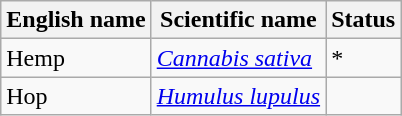<table class="wikitable" |>
<tr>
<th>English name</th>
<th>Scientific name</th>
<th>Status</th>
</tr>
<tr>
<td>Hemp</td>
<td><em><a href='#'>Cannabis sativa</a></em></td>
<td>*</td>
</tr>
<tr>
<td>Hop</td>
<td><em><a href='#'>Humulus lupulus</a></em></td>
<td></td>
</tr>
</table>
